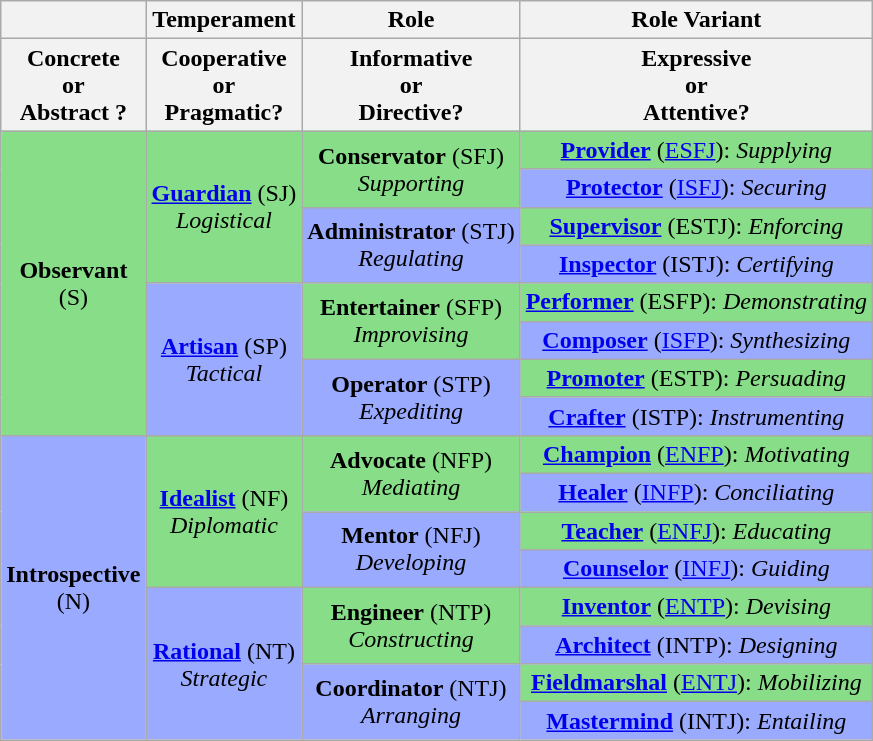<table class="wikitable">
<tr>
<th></th>
<th>Temperament</th>
<th>Role</th>
<th>Role Variant</th>
</tr>
<tr align="center">
<th><span>Concrete   </span><br>or<br> <span>Abstract </span>?</th>
<th><span>Cooperative</span><br>or<br> <span>Pragmatic</span>?</th>
<th><span>Informative</span><br>or<br> <span>Directive</span>?</th>
<th><span>Expressive </span><br>or<br> <span>Attentive</span>?</th>
</tr>
<tr align="center">
<td rowspan=8 style="background:#88dd88"><strong>Observant</strong><br>(S)</td>
<td rowspan=4 style="background:#88dd88"><strong><a href='#'>Guardian</a></strong> (SJ)<br><em>Logistical</em></td>
<td rowspan=2 style="background:#88dd88"><strong>Conservator</strong> (SFJ)<br><em>Supporting</em></td>
<td rowspan=1 style="background:#88dd88"><strong><a href='#'>Provider</a></strong> (<a href='#'>ESFJ</a>): <em>Supplying</em></td>
</tr>
<tr align="center">
<td rowspan=1 style="background:#99aaff"><strong><a href='#'>Protector</a></strong> (<a href='#'>ISFJ</a>): <em>Securing</em></td>
</tr>
<tr align="center">
<td rowspan=2 style="background:#99aaff"><strong>Administrator</strong> (STJ)<br><em>Regulating</em></td>
<td rowspan=1 style="background:#88dd88"><strong><a href='#'>Supervisor</a></strong> (ESTJ): <em>Enforcing</em></td>
</tr>
<tr align="center">
<td rowspan=1 style="background:#99aaff"><strong><a href='#'>Inspector</a></strong> (ISTJ): <em>Certifying</em></td>
</tr>
<tr align="center">
<td rowspan=4 style="background:#99aaff"><strong><a href='#'>Artisan</a></strong> (SP)<br><em>Tactical</em></td>
<td rowspan=2 style="background:#88dd88"><strong>Entertainer</strong> (SFP)<br><em>Improvising</em></td>
<td rowspan=1 style="background:#88dd88"><strong><a href='#'>Performer</a></strong> (ESFP): <em>Demonstrating</em></td>
</tr>
<tr align="center">
<td rowspan=1 style="background:#99aaff"><strong><a href='#'>Composer</a></strong> (<a href='#'>ISFP</a>): <em>Synthesizing</em></td>
</tr>
<tr align="center">
<td rowspan=2 style="background:#99aaff"><strong>Operator</strong> (STP)<br><em>Expediting</em></td>
<td rowspan=1 style="background:#88dd88"><strong><a href='#'>Promoter</a></strong> (ESTP): <em>Persuading</em></td>
</tr>
<tr align="center">
<td rowspan=1 style="background:#99aaff"><strong><a href='#'>Crafter</a></strong> (ISTP): <em>Instrumenting</em></td>
</tr>
<tr align="center">
<td rowspan=8 style="background:#99aaff"><strong>Introspective</strong><br>(N)</td>
<td rowspan=4 style="background:#88dd88"><strong><a href='#'>Idealist</a></strong> (NF)<br><em>Diplomatic</em></td>
<td rowspan=2 style="background:#88dd88"><strong>Advocate</strong> (NFP)<br><em>Mediating</em></td>
<td rowspan=1 style="background:#88dd88"><strong><a href='#'>Champion</a></strong> (<a href='#'>ENFP</a>): <em>Motivating</em></td>
</tr>
<tr align="center">
<td rowspan=1 style="background:#99aaff"><strong><a href='#'>Healer</a></strong> (<a href='#'>INFP</a>): <em>Conciliating</em></td>
</tr>
<tr align="center">
<td rowspan=2 style="background:#99aaff"><strong>Mentor</strong> (NFJ)<br><em>Developing</em></td>
<td rowspan=1 style="background:#88dd88"><strong><a href='#'>Teacher</a></strong> (<a href='#'>ENFJ</a>): <em>Educating</em></td>
</tr>
<tr align="center">
<td rowspan=1 style="background:#99aaff"><strong><a href='#'>Counselor</a></strong> (<a href='#'>INFJ</a>): <em>Guiding</em></td>
</tr>
<tr align="center">
<td rowspan=4 style="background:#99aaff"><strong><a href='#'>Rational</a></strong> (NT)<br><em>Strategic</em></td>
<td rowspan=2 style="background:#88dd88"><strong>Engineer</strong> (NTP)<br><em>Constructing</em></td>
<td rowspan=1 style="background:#88dd88"><strong><a href='#'>Inventor</a></strong> (<a href='#'>ENTP</a>): <em>Devising</em></td>
</tr>
<tr align="center">
<td rowspan=1 style="background:#99aaff"><strong><a href='#'>Architect</a></strong> (INTP): <em>Designing</em></td>
</tr>
<tr align="center">
<td rowspan=2 style="background:#99aaff"><strong>Coordinator</strong> (NTJ)<br><em>Arranging</em></td>
<td rowspan=1 style="background:#88dd88"><strong><a href='#'>Fieldmarshal</a></strong> (<a href='#'>ENTJ</a>): <em>Mobilizing</em></td>
</tr>
<tr align="center">
<td rowspan=1 style="background:#99aaff"><strong><a href='#'>Mastermind</a></strong> (INTJ): <em>Entailing</em></td>
</tr>
</table>
